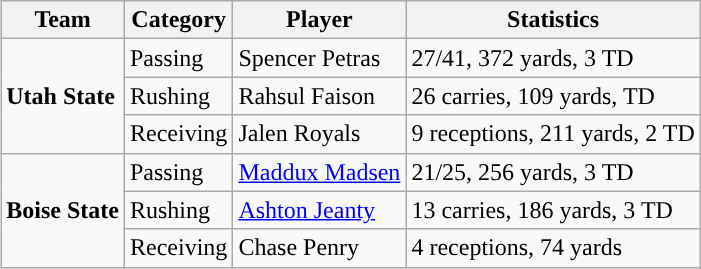<table class="wikitable" style="float: right;">
<tr>
<th>Team</th>
<th>Category</th>
<th>Player</th>
<th>Statistics</th>
</tr>
<tr>
<td rowspan=3><strong>Utah State</strong></td>
<td>Passing</td>
<td>Spencer Petras</td>
<td>27/41, 372 yards, 3 TD</td>
</tr>
<tr>
<td>Rushing</td>
<td>Rahsul Faison</td>
<td>26 carries, 109 yards, TD</td>
</tr>
<tr>
<td>Receiving</td>
<td>Jalen Royals</td>
<td>9 receptions, 211 yards, 2 TD</td>
</tr>
<tr>
<td rowspan=3><strong>Boise State</strong></td>
<td>Passing</td>
<td><a href='#'>Maddux Madsen</a></td>
<td>21/25, 256 yards, 3 TD</td>
</tr>
<tr>
<td>Rushing</td>
<td><a href='#'>Ashton Jeanty</a></td>
<td>13 carries, 186 yards, 3 TD</td>
</tr>
<tr>
<td>Receiving</td>
<td>Chase Penry</td>
<td>4 receptions, 74 yards</td>
</tr>
</table>
